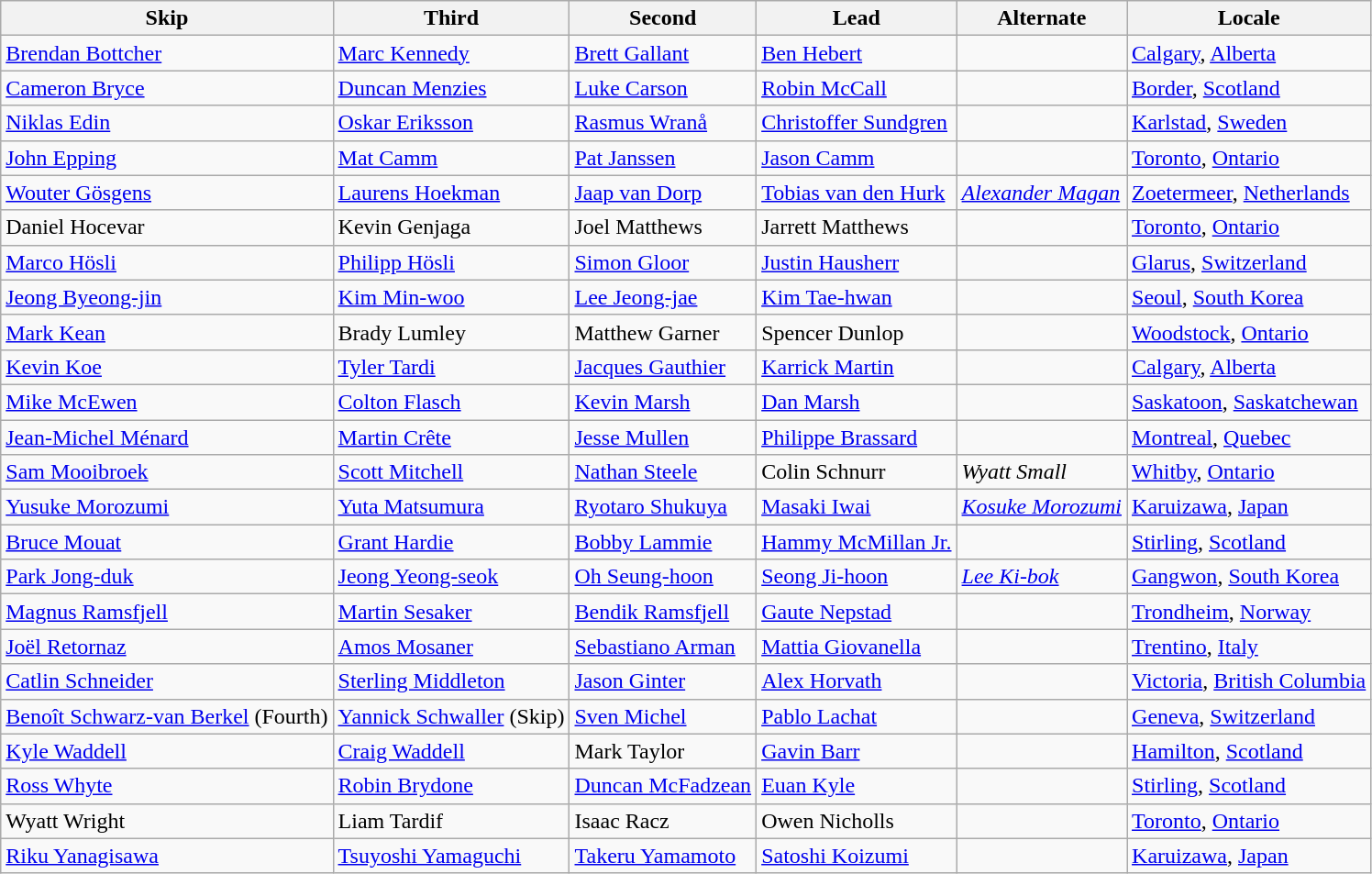<table class=wikitable>
<tr>
<th scope="col">Skip</th>
<th scope="col">Third</th>
<th scope="col">Second</th>
<th scope="col">Lead</th>
<th scope="col">Alternate</th>
<th scope="col">Locale</th>
</tr>
<tr>
<td><a href='#'>Brendan Bottcher</a></td>
<td><a href='#'>Marc Kennedy</a></td>
<td><a href='#'>Brett Gallant</a></td>
<td><a href='#'>Ben Hebert</a></td>
<td></td>
<td> <a href='#'>Calgary</a>, <a href='#'>Alberta</a></td>
</tr>
<tr>
<td><a href='#'>Cameron Bryce</a></td>
<td><a href='#'>Duncan Menzies</a></td>
<td><a href='#'>Luke Carson</a></td>
<td><a href='#'>Robin McCall</a></td>
<td></td>
<td> <a href='#'>Border</a>, <a href='#'>Scotland</a></td>
</tr>
<tr>
<td><a href='#'>Niklas Edin</a></td>
<td><a href='#'>Oskar Eriksson</a></td>
<td><a href='#'>Rasmus Wranå</a></td>
<td><a href='#'>Christoffer Sundgren</a></td>
<td></td>
<td> <a href='#'>Karlstad</a>, <a href='#'>Sweden</a></td>
</tr>
<tr>
<td><a href='#'>John Epping</a></td>
<td><a href='#'>Mat Camm</a></td>
<td><a href='#'>Pat Janssen</a></td>
<td><a href='#'>Jason Camm</a></td>
<td></td>
<td> <a href='#'>Toronto</a>, <a href='#'>Ontario</a></td>
</tr>
<tr>
<td><a href='#'>Wouter Gösgens</a></td>
<td><a href='#'>Laurens Hoekman</a></td>
<td><a href='#'>Jaap van Dorp</a></td>
<td><a href='#'>Tobias van den Hurk</a></td>
<td><em><a href='#'>Alexander Magan</a></em></td>
<td> <a href='#'>Zoetermeer</a>, <a href='#'>Netherlands</a></td>
</tr>
<tr>
<td>Daniel Hocevar</td>
<td>Kevin Genjaga</td>
<td>Joel Matthews</td>
<td>Jarrett Matthews</td>
<td></td>
<td> <a href='#'>Toronto</a>, <a href='#'>Ontario</a></td>
</tr>
<tr>
<td><a href='#'>Marco Hösli</a></td>
<td><a href='#'>Philipp Hösli</a></td>
<td><a href='#'>Simon Gloor</a></td>
<td><a href='#'>Justin Hausherr</a></td>
<td></td>
<td> <a href='#'>Glarus</a>, <a href='#'>Switzerland</a></td>
</tr>
<tr>
<td><a href='#'>Jeong Byeong-jin</a></td>
<td><a href='#'>Kim Min-woo</a></td>
<td><a href='#'>Lee Jeong-jae</a></td>
<td><a href='#'>Kim Tae-hwan</a></td>
<td></td>
<td> <a href='#'>Seoul</a>, <a href='#'>South Korea</a></td>
</tr>
<tr>
<td><a href='#'>Mark Kean</a></td>
<td>Brady Lumley</td>
<td>Matthew Garner</td>
<td>Spencer Dunlop</td>
<td></td>
<td> <a href='#'>Woodstock</a>, <a href='#'>Ontario</a></td>
</tr>
<tr>
<td><a href='#'>Kevin Koe</a></td>
<td><a href='#'>Tyler Tardi</a></td>
<td><a href='#'>Jacques Gauthier</a></td>
<td><a href='#'>Karrick Martin</a></td>
<td></td>
<td> <a href='#'>Calgary</a>, <a href='#'>Alberta</a></td>
</tr>
<tr>
<td><a href='#'>Mike McEwen</a></td>
<td><a href='#'>Colton Flasch</a></td>
<td><a href='#'>Kevin Marsh</a></td>
<td><a href='#'>Dan Marsh</a></td>
<td></td>
<td> <a href='#'>Saskatoon</a>, <a href='#'>Saskatchewan</a></td>
</tr>
<tr>
<td><a href='#'>Jean-Michel Ménard</a></td>
<td><a href='#'>Martin Crête</a></td>
<td><a href='#'>Jesse Mullen</a></td>
<td><a href='#'>Philippe Brassard</a></td>
<td></td>
<td> <a href='#'>Montreal</a>, <a href='#'>Quebec</a></td>
</tr>
<tr>
<td><a href='#'>Sam Mooibroek</a></td>
<td><a href='#'>Scott Mitchell</a></td>
<td><a href='#'>Nathan Steele</a></td>
<td>Colin Schnurr</td>
<td><em>Wyatt Small</em></td>
<td> <a href='#'>Whitby</a>, <a href='#'>Ontario</a></td>
</tr>
<tr>
<td><a href='#'>Yusuke Morozumi</a></td>
<td><a href='#'>Yuta Matsumura</a></td>
<td><a href='#'>Ryotaro Shukuya</a></td>
<td><a href='#'>Masaki Iwai</a></td>
<td><em><a href='#'>Kosuke Morozumi</a></em></td>
<td> <a href='#'>Karuizawa</a>, <a href='#'>Japan</a></td>
</tr>
<tr>
<td><a href='#'>Bruce Mouat</a></td>
<td><a href='#'>Grant Hardie</a></td>
<td><a href='#'>Bobby Lammie</a></td>
<td><a href='#'>Hammy McMillan Jr.</a></td>
<td></td>
<td> <a href='#'>Stirling</a>, <a href='#'>Scotland</a></td>
</tr>
<tr>
<td><a href='#'>Park Jong-duk</a></td>
<td><a href='#'>Jeong Yeong-seok</a></td>
<td><a href='#'>Oh Seung-hoon</a></td>
<td><a href='#'>Seong Ji-hoon</a></td>
<td><em><a href='#'>Lee Ki-bok</a></em></td>
<td> <a href='#'>Gangwon</a>, <a href='#'>South Korea</a></td>
</tr>
<tr>
<td><a href='#'>Magnus Ramsfjell</a></td>
<td><a href='#'>Martin Sesaker</a></td>
<td><a href='#'>Bendik Ramsfjell</a></td>
<td><a href='#'>Gaute Nepstad</a></td>
<td></td>
<td> <a href='#'>Trondheim</a>, <a href='#'>Norway</a></td>
</tr>
<tr>
<td><a href='#'>Joël Retornaz</a></td>
<td><a href='#'>Amos Mosaner</a></td>
<td><a href='#'>Sebastiano Arman</a></td>
<td><a href='#'>Mattia Giovanella</a></td>
<td></td>
<td> <a href='#'>Trentino</a>, <a href='#'>Italy</a></td>
</tr>
<tr>
<td><a href='#'>Catlin Schneider</a></td>
<td><a href='#'>Sterling Middleton</a></td>
<td><a href='#'>Jason Ginter</a></td>
<td><a href='#'>Alex Horvath</a></td>
<td></td>
<td> <a href='#'>Victoria</a>, <a href='#'>British Columbia</a></td>
</tr>
<tr>
<td><a href='#'>Benoît Schwarz-van Berkel</a> (Fourth)</td>
<td><a href='#'>Yannick Schwaller</a> (Skip)</td>
<td><a href='#'>Sven Michel</a></td>
<td><a href='#'>Pablo Lachat</a></td>
<td></td>
<td> <a href='#'>Geneva</a>, <a href='#'>Switzerland</a></td>
</tr>
<tr>
<td><a href='#'>Kyle Waddell</a></td>
<td><a href='#'>Craig Waddell</a></td>
<td>Mark Taylor</td>
<td><a href='#'>Gavin Barr</a></td>
<td></td>
<td> <a href='#'>Hamilton</a>, <a href='#'>Scotland</a></td>
</tr>
<tr>
<td><a href='#'>Ross Whyte</a></td>
<td><a href='#'>Robin Brydone</a></td>
<td><a href='#'>Duncan McFadzean</a></td>
<td><a href='#'>Euan Kyle</a></td>
<td></td>
<td> <a href='#'>Stirling</a>, <a href='#'>Scotland</a></td>
</tr>
<tr>
<td>Wyatt Wright</td>
<td>Liam Tardif</td>
<td>Isaac Racz</td>
<td>Owen Nicholls</td>
<td></td>
<td> <a href='#'>Toronto</a>, <a href='#'>Ontario</a></td>
</tr>
<tr>
<td><a href='#'>Riku Yanagisawa</a></td>
<td><a href='#'>Tsuyoshi Yamaguchi</a></td>
<td><a href='#'>Takeru Yamamoto</a></td>
<td><a href='#'>Satoshi Koizumi</a></td>
<td></td>
<td> <a href='#'>Karuizawa</a>, <a href='#'>Japan</a></td>
</tr>
</table>
